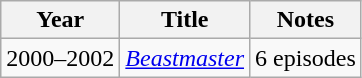<table class="wikitable sortable">
<tr>
<th>Year</th>
<th>Title</th>
<th class="unsortable">Notes</th>
</tr>
<tr>
<td>2000–2002</td>
<td><em><a href='#'>Beastmaster</a></em></td>
<td>6 episodes</td>
</tr>
</table>
